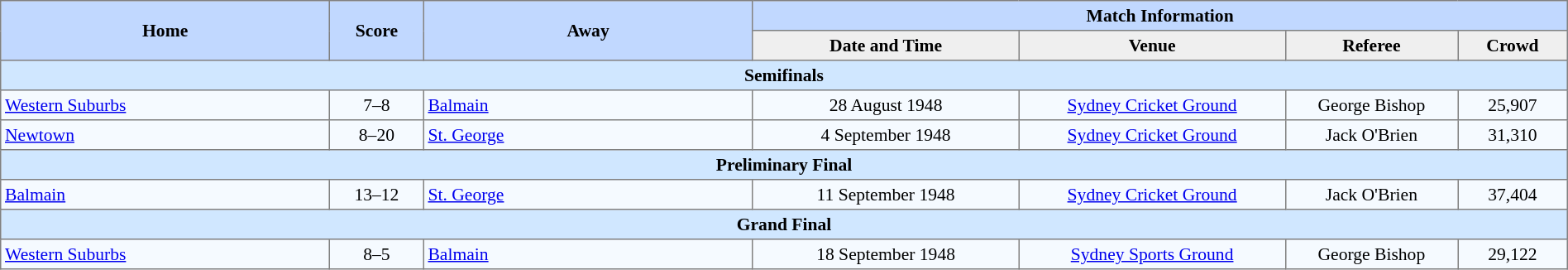<table border=1 style="border-collapse:collapse; font-size:90%; text-align:center;" cellpadding=3 cellspacing=0 width=100%>
<tr bgcolor=#C1D8FF>
<th rowspan=2 width=21%>Home</th>
<th rowspan=2 width=6%>Score</th>
<th rowspan=2 width=21%>Away</th>
<th colspan=6>Match Information</th>
</tr>
<tr bgcolor=#EFEFEF>
<th width=17%>Date and Time</th>
<th width=17%>Venue</th>
<th width=11%>Referee</th>
<th width=7%>Crowd</th>
</tr>
<tr bgcolor="#D0E7FF">
<td colspan=7><strong>Semifinals</strong></td>
</tr>
<tr bgcolor=#F5FAFF>
<td align=left> <a href='#'>Western Suburbs</a></td>
<td>7–8</td>
<td align=left> <a href='#'>Balmain</a></td>
<td>28 August 1948</td>
<td><a href='#'>Sydney Cricket Ground</a></td>
<td>George Bishop</td>
<td>25,907</td>
</tr>
<tr bgcolor=#F5FAFF>
<td align=left> <a href='#'>Newtown</a></td>
<td>8–20</td>
<td align=left> <a href='#'>St. George</a></td>
<td>4 September 1948</td>
<td><a href='#'>Sydney Cricket Ground</a></td>
<td>Jack O'Brien</td>
<td>31,310</td>
</tr>
<tr bgcolor="#D0E7FF">
<td colspan=7><strong>Preliminary Final</strong></td>
</tr>
<tr bgcolor=#F5FAFF>
<td align=left> <a href='#'>Balmain</a></td>
<td>13–12</td>
<td align=left> <a href='#'>St. George</a></td>
<td>11 September 1948</td>
<td><a href='#'>Sydney Cricket Ground</a></td>
<td>Jack O'Brien</td>
<td>37,404</td>
</tr>
<tr bgcolor="#D0E7FF">
<td colspan=7><strong>Grand Final</strong></td>
</tr>
<tr bgcolor=#F5FAFF>
<td align=left> <a href='#'>Western Suburbs</a></td>
<td>8–5</td>
<td align=left> <a href='#'>Balmain</a></td>
<td>18 September 1948</td>
<td><a href='#'>Sydney Sports Ground</a></td>
<td>George Bishop</td>
<td>29,122</td>
</tr>
</table>
